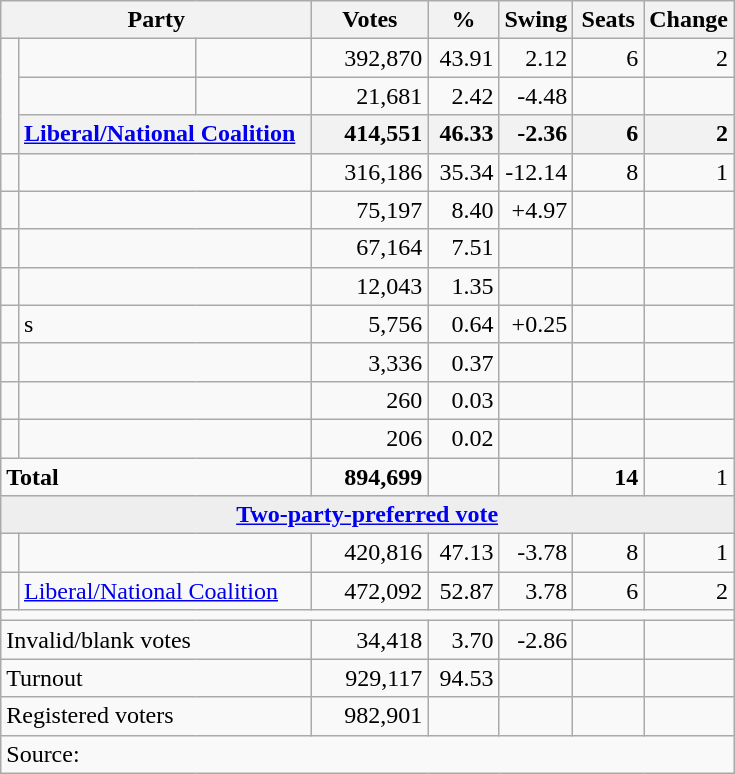<table class="wikitable">
<tr>
<th colspan="3" style="width:200px"><strong>Party</strong></th>
<th style="width:70px; text-align:center;"><strong>Votes</strong></th>
<th style="width:40px; text-align:center;"><strong>%</strong></th>
<th style="width:40px; text-align:center;"><strong>Swing</strong></th>
<th style="width:40px; text-align:center;"><strong>Seats</strong></th>
<th style="width:40px; text-align:center;"><strong>Change</strong></th>
</tr>
<tr>
<td rowspan="3"> </td>
<td> </td>
<td></td>
<td align=right>392,870</td>
<td align=right>43.91</td>
<td align=right>2.12</td>
<td align=right>6</td>
<td align=right> 2</td>
</tr>
<tr>
<td> </td>
<td></td>
<td align=right>21,681</td>
<td align=right>2.42</td>
<td align=right>-4.48</td>
<td align=right></td>
<td align=right></td>
</tr>
<tr>
<th colspan="2" style="text-align:left;"><a href='#'>Liberal/National Coalition</a></th>
<th style="text-align:right;">414,551</th>
<th style="text-align:right;">46.33</th>
<th style="text-align:right;">-2.36</th>
<th style="text-align:right;">6</th>
<th style="text-align:right;"> 2</th>
</tr>
<tr>
<td> </td>
<td colspan=2></td>
<td align=right>316,186</td>
<td align=right>35.34</td>
<td align=right>-12.14</td>
<td align=right>8</td>
<td align=right> 1</td>
</tr>
<tr>
<td> </td>
<td colspan=2></td>
<td align=right>75,197</td>
<td align=right>8.40</td>
<td align=right>+4.97</td>
<td align=right></td>
<td align=right></td>
</tr>
<tr>
<td> </td>
<td colspan=2></td>
<td align=right>67,164</td>
<td align=right>7.51</td>
<td align=right></td>
<td align=right></td>
<td align=right></td>
</tr>
<tr>
<td> </td>
<td colspan=2></td>
<td align=right>12,043</td>
<td align=right>1.35</td>
<td align=right></td>
<td align=right></td>
<td align=right></td>
</tr>
<tr>
<td> </td>
<td colspan=2>s</td>
<td align=right>5,756</td>
<td align=right>0.64</td>
<td align=right>+0.25</td>
<td align=right></td>
<td align=right></td>
</tr>
<tr>
<td> </td>
<td colspan=2></td>
<td align=right>3,336</td>
<td align=right>0.37</td>
<td align=right></td>
<td align=right></td>
<td align=right></td>
</tr>
<tr>
<td> </td>
<td colspan="2"></td>
<td align="right">260</td>
<td align="right">0.03</td>
<td align="right"></td>
<td align="right"></td>
<td align="right"></td>
</tr>
<tr>
<td> </td>
<td colspan="2"></td>
<td align="right">206</td>
<td align="right">0.02</td>
<td align="right"></td>
<td align="right"></td>
<td align="right"></td>
</tr>
<tr>
<td colspan="3" align="left"><strong>Total</strong></td>
<td align=right><strong>894,699</strong></td>
<td align=right></td>
<td align=right></td>
<td align=right><strong>14</strong></td>
<td align=right> 1</td>
</tr>
<tr>
<td colspan="8" style="text-align:center; background:#eee;"><strong><a href='#'>Two-party-preferred vote</a></strong></td>
</tr>
<tr>
<td> </td>
<td colspan=2></td>
<td align=right>420,816</td>
<td align=right>47.13</td>
<td align=right>-3.78</td>
<td align=right>8</td>
<td align=right> 1</td>
</tr>
<tr>
<td> </td>
<td colspan=2><a href='#'>Liberal/National Coalition</a></td>
<td align=right>472,092</td>
<td align=right>52.87</td>
<td align=right>3.78</td>
<td align=right>6</td>
<td align=right> 2</td>
</tr>
<tr>
<td colspan="8"></td>
</tr>
<tr>
<td colspan="3" style="text-align:left;">Invalid/blank votes</td>
<td align=right>34,418</td>
<td align=right>3.70</td>
<td align=right>-2.86</td>
<td></td>
<td></td>
</tr>
<tr>
<td colspan="3" style="text-align:left;">Turnout</td>
<td align=right>929,117</td>
<td align=right>94.53</td>
<td></td>
<td></td>
<td></td>
</tr>
<tr>
<td colspan="3" style="text-align:left;">Registered voters</td>
<td align=right>982,901</td>
<td></td>
<td></td>
<td></td>
<td></td>
</tr>
<tr>
<td colspan="8" align="left">Source: </td>
</tr>
</table>
